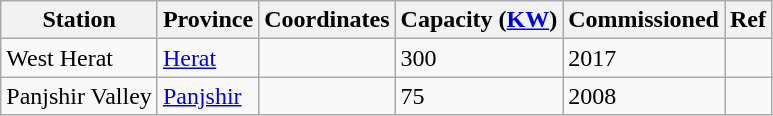<table class="wikitable sortable">
<tr>
<th>Station</th>
<th>Province</th>
<th>Coordinates</th>
<th>Capacity (<a href='#'>KW</a>)</th>
<th>Commissioned</th>
<th>Ref</th>
</tr>
<tr>
<td>West Herat</td>
<td><a href='#'>Herat</a></td>
<td></td>
<td>300</td>
<td>2017</td>
<td></td>
</tr>
<tr>
<td>Panjshir Valley</td>
<td><a href='#'>Panjshir</a></td>
<td></td>
<td>75</td>
<td>2008</td>
<td></td>
</tr>
</table>
